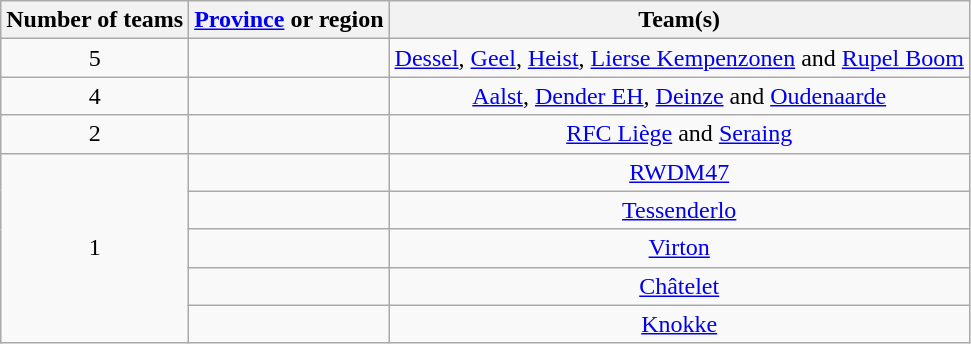<table class="wikitable" style="text-align:center">
<tr>
<th>Number of teams</th>
<th><a href='#'>Province</a> or region</th>
<th>Team(s)</th>
</tr>
<tr>
<td>5</td>
<td align="left"></td>
<td><a href='#'>Dessel</a>, <a href='#'>Geel</a>, <a href='#'>Heist</a>, <a href='#'>Lierse Kempenzonen</a> and <a href='#'>Rupel Boom</a></td>
</tr>
<tr>
<td>4</td>
<td align="left"></td>
<td><a href='#'>Aalst</a>, <a href='#'>Dender EH</a>, <a href='#'>Deinze</a> and <a href='#'>Oudenaarde</a></td>
</tr>
<tr>
<td>2</td>
<td align="left"></td>
<td><a href='#'>RFC Liège</a> and <a href='#'>Seraing</a></td>
</tr>
<tr>
<td rowspan="5">1</td>
<td align="left"></td>
<td><a href='#'>RWDM47</a></td>
</tr>
<tr>
<td align="left"></td>
<td><a href='#'>Tessenderlo</a></td>
</tr>
<tr>
<td align="left"></td>
<td><a href='#'>Virton</a></td>
</tr>
<tr>
<td align="left"></td>
<td><a href='#'>Châtelet</a></td>
</tr>
<tr>
<td align="left"></td>
<td><a href='#'>Knokke</a></td>
</tr>
</table>
